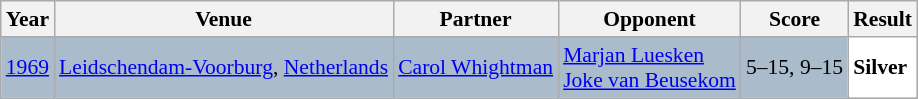<table class="sortable wikitable" style="font-size: 90%;">
<tr>
<th>Year</th>
<th>Venue</th>
<th>Partner</th>
<th>Opponent</th>
<th>Score</th>
<th>Result</th>
</tr>
<tr style="background:#AABBCC">
<td align="center"><a href='#'>1969</a></td>
<td align="left"><a href='#'>Leidschendam-Voorburg</a>, <a href='#'>Netherlands</a></td>
<td align="left"> <a href='#'>Carol Whightman</a></td>
<td align="left"> <a href='#'>Marjan Luesken</a><br> <a href='#'>Joke van Beusekom</a></td>
<td align="left">5–15, 9–15</td>
<td style="text-align:left; background:white"> <strong>Silver</strong></td>
</tr>
</table>
